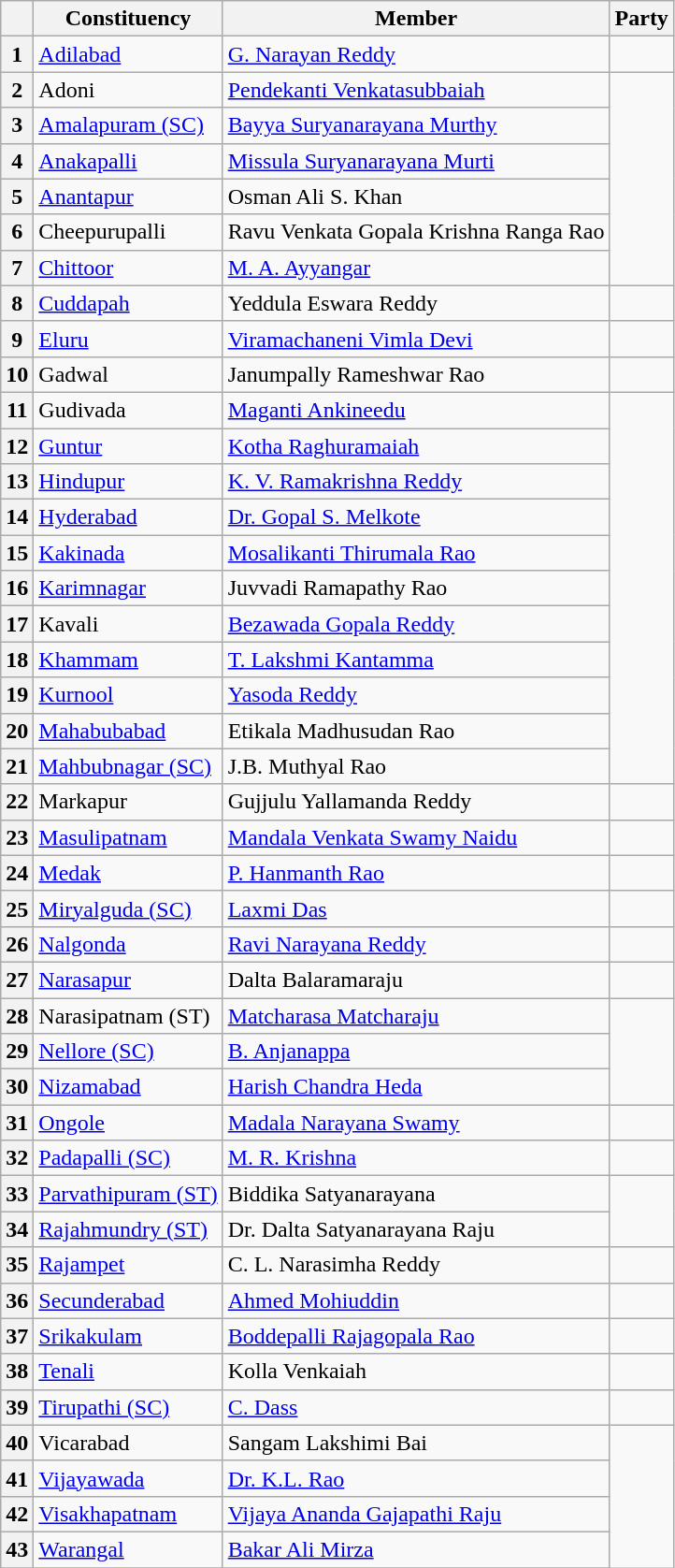<table class="wikitable sortable">
<tr>
<th></th>
<th>Constituency</th>
<th>Member</th>
<th colspan=2>Party</th>
</tr>
<tr>
<th>1</th>
<td><a href='#'>Adilabad</a></td>
<td><a href='#'>G. Narayan Reddy</a></td>
<td></td>
</tr>
<tr>
<th>2</th>
<td>Adoni</td>
<td><a href='#'>Pendekanti Venkatasubbaiah</a></td>
</tr>
<tr>
<th>3</th>
<td><a href='#'>Amalapuram (SC)</a></td>
<td><a href='#'>Bayya Suryanarayana Murthy</a></td>
</tr>
<tr>
<th>4</th>
<td><a href='#'>Anakapalli</a></td>
<td><a href='#'>Missula Suryanarayana Murti</a></td>
</tr>
<tr>
<th>5</th>
<td><a href='#'>Anantapur</a></td>
<td>Osman Ali S. Khan</td>
</tr>
<tr>
<th>6</th>
<td>Cheepurupalli</td>
<td>Ravu Venkata Gopala Krishna Ranga Rao</td>
</tr>
<tr>
<th>7</th>
<td><a href='#'>Chittoor</a></td>
<td><a href='#'>M. A. Ayyangar</a></td>
</tr>
<tr>
<th>8</th>
<td><a href='#'>Cuddapah</a></td>
<td>Yeddula Eswara Reddy</td>
<td></td>
</tr>
<tr>
<th>9</th>
<td><a href='#'>Eluru</a></td>
<td><a href='#'>Viramachaneni Vimla Devi</a></td>
</tr>
<tr>
<th>10</th>
<td>Gadwal</td>
<td>Janumpally Rameshwar Rao</td>
<td></td>
</tr>
<tr>
<th>11</th>
<td>Gudivada</td>
<td><a href='#'>Maganti Ankineedu</a></td>
</tr>
<tr>
<th>12</th>
<td><a href='#'>Guntur</a></td>
<td><a href='#'>Kotha Raghuramaiah</a></td>
</tr>
<tr>
<th>13</th>
<td><a href='#'>Hindupur</a></td>
<td><a href='#'>K. V. Ramakrishna Reddy</a></td>
</tr>
<tr>
<th>14</th>
<td><a href='#'>Hyderabad</a></td>
<td><a href='#'>Dr. Gopal S. Melkote</a></td>
</tr>
<tr>
<th>15</th>
<td><a href='#'>Kakinada</a></td>
<td><a href='#'>Mosalikanti Thirumala Rao</a></td>
</tr>
<tr>
<th>16</th>
<td><a href='#'>Karimnagar</a></td>
<td>Juvvadi Ramapathy Rao</td>
</tr>
<tr>
<th>17</th>
<td>Kavali</td>
<td><a href='#'>Bezawada Gopala Reddy</a></td>
</tr>
<tr>
<th>18</th>
<td><a href='#'>Khammam</a></td>
<td><a href='#'>T. Lakshmi Kantamma</a></td>
</tr>
<tr>
<th>19</th>
<td><a href='#'>Kurnool</a></td>
<td><a href='#'>Yasoda Reddy</a></td>
</tr>
<tr>
<th>20</th>
<td><a href='#'>Mahabubabad</a></td>
<td>Etikala Madhusudan Rao</td>
</tr>
<tr>
<th>21</th>
<td><a href='#'>Mahbubnagar (SC)</a></td>
<td>J.B. Muthyal Rao</td>
</tr>
<tr>
<th>22</th>
<td>Markapur</td>
<td>Gujjulu Yallamanda Reddy</td>
<td></td>
</tr>
<tr>
<th>23</th>
<td><a href='#'>Masulipatnam</a></td>
<td><a href='#'>Mandala Venkata Swamy Naidu</a></td>
<td></td>
</tr>
<tr>
<th>24</th>
<td><a href='#'>Medak</a></td>
<td><a href='#'>P. Hanmanth Rao</a></td>
<td></td>
</tr>
<tr>
<th>25</th>
<td><a href='#'>Miryalguda (SC)</a></td>
<td><a href='#'>Laxmi Das</a></td>
<td></td>
</tr>
<tr>
<th>26</th>
<td><a href='#'>Nalgonda</a></td>
<td><a href='#'>Ravi Narayana Reddy</a></td>
</tr>
<tr>
<th>27</th>
<td><a href='#'>Narasapur</a></td>
<td>Dalta Balaramaraju</td>
<td></td>
</tr>
<tr>
<th>28</th>
<td>Narasipatnam (ST)</td>
<td><a href='#'>Matcharasa Matcharaju</a></td>
</tr>
<tr>
<th>29</th>
<td><a href='#'>Nellore (SC)</a></td>
<td><a href='#'>B. Anjanappa</a></td>
</tr>
<tr>
<th>30</th>
<td><a href='#'>Nizamabad</a></td>
<td><a href='#'>Harish Chandra Heda</a></td>
</tr>
<tr>
<th>31</th>
<td><a href='#'>Ongole</a></td>
<td><a href='#'>Madala Narayana Swamy</a></td>
<td></td>
</tr>
<tr>
<th>32</th>
<td><a href='#'>Padapalli (SC)</a></td>
<td><a href='#'>M. R. Krishna</a></td>
<td></td>
</tr>
<tr>
<th>33</th>
<td><a href='#'>Parvathipuram (ST)</a></td>
<td>Biddika Satyanarayana</td>
</tr>
<tr>
<th>34</th>
<td><a href='#'>Rajahmundry (ST)</a></td>
<td>Dr. Dalta Satyanarayana Raju</td>
</tr>
<tr>
<th>35</th>
<td><a href='#'>Rajampet</a></td>
<td>C. L. Narasimha Reddy</td>
<td></td>
</tr>
<tr>
<th>36</th>
<td><a href='#'>Secunderabad</a></td>
<td><a href='#'>Ahmed Mohiuddin</a></td>
<td></td>
</tr>
<tr>
<th>37</th>
<td><a href='#'>Srikakulam</a></td>
<td><a href='#'>Boddepalli Rajagopala Rao</a></td>
</tr>
<tr>
<th>38</th>
<td><a href='#'>Tenali</a></td>
<td>Kolla Venkaiah</td>
<td></td>
</tr>
<tr>
<th>39</th>
<td><a href='#'>Tirupathi (SC)</a></td>
<td><a href='#'>C. Dass</a></td>
<td></td>
</tr>
<tr>
<th>40</th>
<td>Vicarabad</td>
<td>Sangam Lakshimi Bai</td>
</tr>
<tr>
<th>41</th>
<td><a href='#'>Vijayawada</a></td>
<td><a href='#'>Dr. K.L. Rao</a></td>
</tr>
<tr>
<th>42</th>
<td><a href='#'>Visakhapatnam</a></td>
<td><a href='#'>Vijaya Ananda Gajapathi Raju</a></td>
</tr>
<tr>
<th>43</th>
<td><a href='#'>Warangal</a></td>
<td><a href='#'>Bakar Ali Mirza</a></td>
</tr>
<tr>
</tr>
</table>
